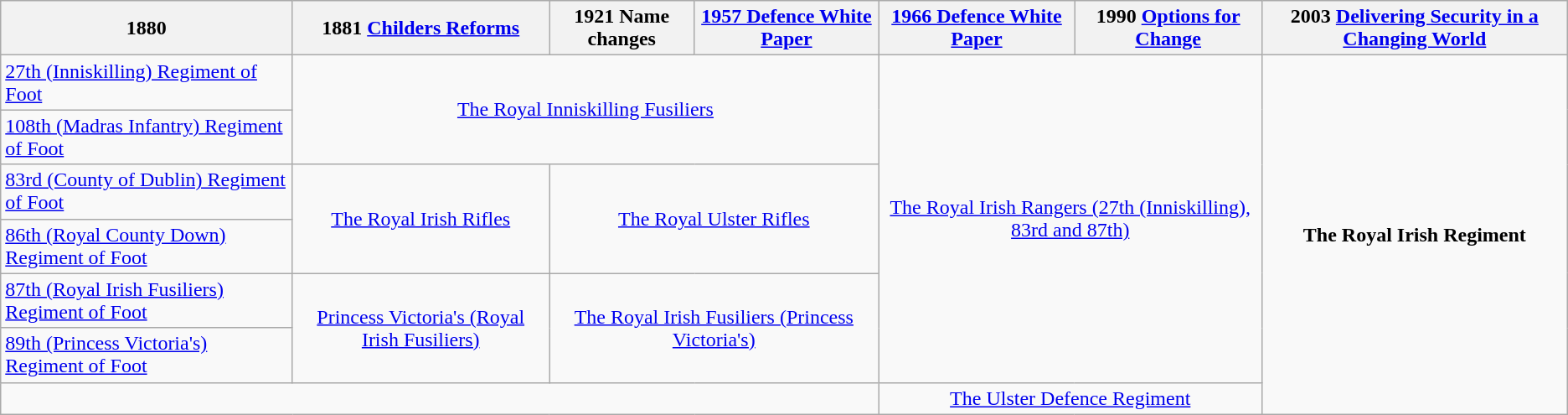<table class="wikitable">
<tr>
<th>1880</th>
<th>1881 <a href='#'>Childers Reforms</a></th>
<th>1921 Name changes</th>
<th><a href='#'>1957 Defence White Paper</a></th>
<th><a href='#'>1966 Defence White Paper</a></th>
<th>1990 <a href='#'>Options for Change</a></th>
<th>2003 <a href='#'>Delivering Security in a Changing World</a></th>
</tr>
<tr>
<td><a href='#'>27th (Inniskilling) Regiment of Foot</a></td>
<td rowspan="2" colspan="3" style="text-align: center;"><a href='#'>The Royal Inniskilling Fusiliers</a></td>
<td rowspan="6" colspan="2" style="text-align: center;"><a href='#'>The Royal Irish Rangers (27th (Inniskilling), 83rd and 87th)</a></td>
<td rowspan="7" colspan="1" style="text-align: center;"><strong>The Royal Irish Regiment</strong></td>
</tr>
<tr>
<td><a href='#'>108th (Madras Infantry) Regiment of Foot</a></td>
</tr>
<tr>
<td><a href='#'>83rd (County of Dublin) Regiment of Foot</a></td>
<td rowspan="2" colspan="1" style="text-align: center;"><a href='#'>The Royal Irish Rifles</a></td>
<td rowspan="2" colspan="2" style="text-align: center;"><a href='#'>The Royal Ulster Rifles</a></td>
</tr>
<tr>
<td><a href='#'>86th (Royal County Down) Regiment of Foot</a></td>
</tr>
<tr>
<td><a href='#'>87th (Royal Irish Fusiliers) Regiment of Foot</a></td>
<td rowspan="2" colspan="1" style="text-align: center;"><a href='#'>Princess Victoria's (Royal Irish Fusiliers)</a></td>
<td rowspan="2" colspan="2" style="text-align: center;"><a href='#'>The Royal Irish Fusiliers (Princess Victoria's)</a></td>
</tr>
<tr>
<td><a href='#'>89th (Princess Victoria's) Regiment of Foot</a></td>
</tr>
<tr>
<td rowspan="1" colspan="4" style="text-align: center;"></td>
<td rowspan="1" colspan="2" style="text-align: center;"><a href='#'>The Ulster Defence Regiment</a></td>
</tr>
</table>
